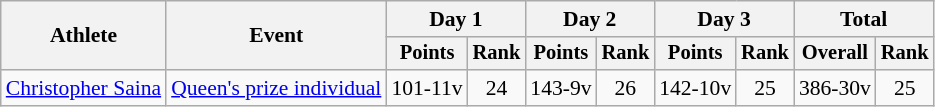<table class="wikitable" style="font-size:90%">
<tr>
<th rowspan=2>Athlete</th>
<th rowspan=2>Event</th>
<th colspan=2>Day 1</th>
<th colspan=2>Day 2</th>
<th colspan=2>Day 3</th>
<th colspan=2>Total</th>
</tr>
<tr style="font-size:95%">
<th>Points</th>
<th>Rank</th>
<th>Points</th>
<th>Rank</th>
<th>Points</th>
<th>Rank</th>
<th>Overall</th>
<th>Rank</th>
</tr>
<tr align=center>
<td align=left><a href='#'>Christopher Saina</a></td>
<td align=left><a href='#'>Queen's prize individual</a></td>
<td>101-11v</td>
<td>24</td>
<td>143-9v</td>
<td>26</td>
<td>142-10v</td>
<td>25</td>
<td>386-30v</td>
<td>25</td>
</tr>
</table>
